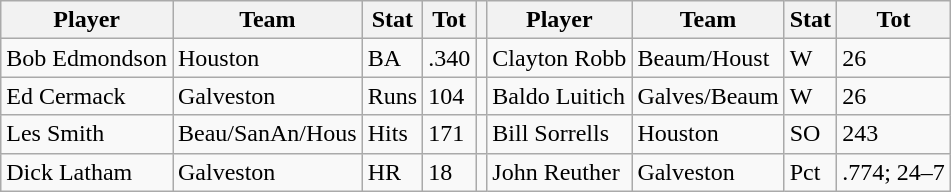<table class="wikitable">
<tr>
<th>Player</th>
<th>Team</th>
<th>Stat</th>
<th>Tot</th>
<th></th>
<th>Player</th>
<th>Team</th>
<th>Stat</th>
<th>Tot</th>
</tr>
<tr>
<td>Bob Edmondson</td>
<td>Houston</td>
<td>BA</td>
<td>.340</td>
<td></td>
<td>Clayton Robb</td>
<td>Beaum/Houst</td>
<td>W</td>
<td>26</td>
</tr>
<tr>
<td>Ed Cermack</td>
<td>Galveston</td>
<td>Runs</td>
<td>104</td>
<td></td>
<td>Baldo Luitich</td>
<td>Galves/Beaum</td>
<td>W</td>
<td>26</td>
</tr>
<tr>
<td>Les Smith</td>
<td>Beau/SanAn/Hous</td>
<td>Hits</td>
<td>171</td>
<td></td>
<td>Bill Sorrells</td>
<td>Houston</td>
<td>SO</td>
<td>243</td>
</tr>
<tr>
<td>Dick Latham</td>
<td>Galveston</td>
<td>HR</td>
<td>18</td>
<td></td>
<td>John Reuther</td>
<td>Galveston</td>
<td>Pct</td>
<td>.774; 24–7</td>
</tr>
</table>
